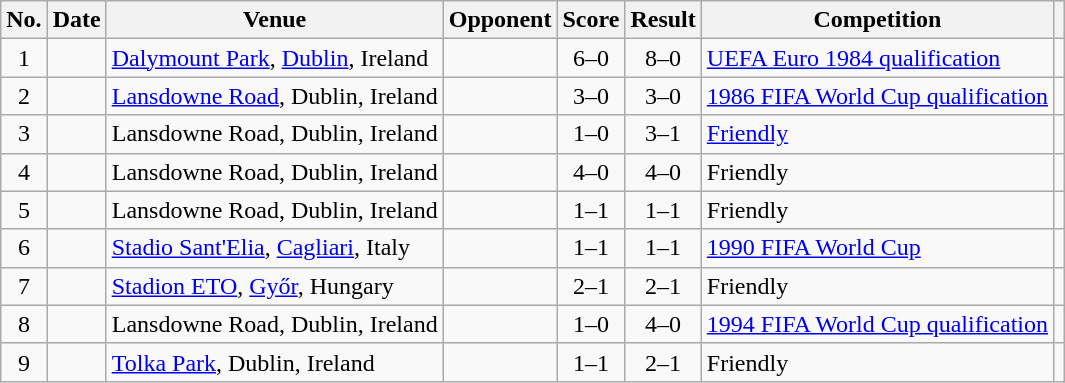<table class="wikitable sortable">
<tr>
<th scope="col">No.</th>
<th scope="col">Date</th>
<th scope="col">Venue</th>
<th scope="col">Opponent</th>
<th scope="col">Score</th>
<th scope="col">Result</th>
<th scope="col">Competition</th>
<th scope="col" class="unsortable"></th>
</tr>
<tr>
<td style="text-align:center">1</td>
<td></td>
<td><a href='#'>Dalymount Park</a>, <a href='#'>Dublin</a>, Ireland</td>
<td></td>
<td style="text-align:center">6–0</td>
<td style="text-align:center">8–0</td>
<td><a href='#'>UEFA Euro 1984 qualification</a></td>
<td></td>
</tr>
<tr>
<td style="text-align:center">2</td>
<td></td>
<td><a href='#'>Lansdowne Road</a>, Dublin, Ireland</td>
<td></td>
<td style="text-align:center">3–0</td>
<td style="text-align:center">3–0</td>
<td><a href='#'>1986 FIFA World Cup qualification</a></td>
<td></td>
</tr>
<tr>
<td style="text-align:center">3</td>
<td></td>
<td>Lansdowne Road, Dublin, Ireland</td>
<td></td>
<td style="text-align:center">1–0</td>
<td style="text-align:center">3–1</td>
<td><a href='#'>Friendly</a></td>
<td></td>
</tr>
<tr>
<td style="text-align:center">4</td>
<td></td>
<td>Lansdowne Road, Dublin, Ireland</td>
<td></td>
<td style="text-align:center">4–0</td>
<td style="text-align:center">4–0</td>
<td>Friendly</td>
<td></td>
</tr>
<tr>
<td style="text-align:center">5</td>
<td></td>
<td>Lansdowne Road, Dublin, Ireland</td>
<td></td>
<td style="text-align:center">1–1</td>
<td style="text-align:center">1–1</td>
<td>Friendly</td>
<td></td>
</tr>
<tr>
<td style="text-align:center">6</td>
<td></td>
<td><a href='#'>Stadio Sant'Elia</a>, <a href='#'>Cagliari</a>, Italy</td>
<td></td>
<td style="text-align:center">1–1</td>
<td style="text-align:center">1–1</td>
<td><a href='#'>1990 FIFA World Cup</a></td>
<td></td>
</tr>
<tr>
<td style="text-align:center">7</td>
<td></td>
<td><a href='#'>Stadion ETO</a>, <a href='#'>Győr</a>, Hungary</td>
<td></td>
<td style="text-align:center">2–1</td>
<td style="text-align:center">2–1</td>
<td>Friendly</td>
<td></td>
</tr>
<tr>
<td style="text-align:center">8</td>
<td></td>
<td>Lansdowne Road, Dublin, Ireland</td>
<td></td>
<td style="text-align:center">1–0</td>
<td style="text-align:center">4–0</td>
<td><a href='#'>1994 FIFA World Cup qualification</a></td>
<td></td>
</tr>
<tr>
<td style="text-align:center">9</td>
<td></td>
<td><a href='#'>Tolka Park</a>, Dublin, Ireland</td>
<td></td>
<td style="text-align:center">1–1</td>
<td style="text-align:center">2–1</td>
<td>Friendly</td>
<td></td>
</tr>
</table>
